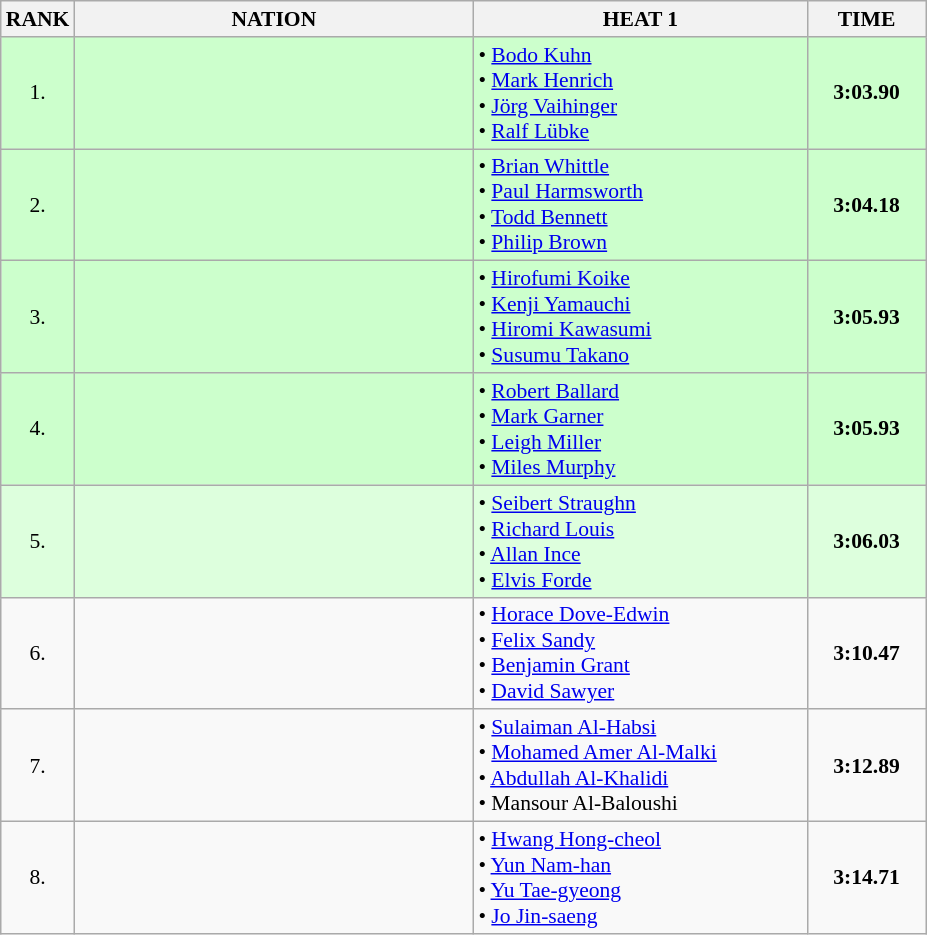<table class="wikitable" style="border-collapse: collapse; font-size: 90%;">
<tr>
<th>RANK</th>
<th style="width: 18em">NATION</th>
<th style="width: 15em">HEAT 1</th>
<th style="width: 5em">TIME</th>
</tr>
<tr style="background:#ccffcc;">
<td align="center">1.</td>
<td align="center"></td>
<td>• <a href='#'>Bodo Kuhn</a><br>• <a href='#'>Mark Henrich</a><br>• <a href='#'>Jörg Vaihinger</a><br>• <a href='#'>Ralf Lübke</a></td>
<td align="center"><strong>3:03.90</strong></td>
</tr>
<tr style="background:#ccffcc;">
<td align="center">2.</td>
<td align="center"></td>
<td>• <a href='#'>Brian Whittle</a><br>• <a href='#'>Paul Harmsworth</a><br>• <a href='#'>Todd Bennett</a><br>• <a href='#'>Philip Brown</a></td>
<td align="center"><strong>3:04.18</strong></td>
</tr>
<tr style="background:#ccffcc;">
<td align="center">3.</td>
<td align="center"></td>
<td>• <a href='#'>Hirofumi Koike</a><br>• <a href='#'>Kenji Yamauchi</a><br>• <a href='#'>Hiromi Kawasumi</a><br>• <a href='#'>Susumu Takano</a></td>
<td align="center"><strong>3:05.93</strong></td>
</tr>
<tr style="background:#ccffcc;">
<td align="center">4.</td>
<td align="center"></td>
<td>• <a href='#'>Robert Ballard</a><br>• <a href='#'>Mark Garner</a><br>• <a href='#'>Leigh Miller</a><br>• <a href='#'>Miles Murphy</a></td>
<td align="center"><strong>3:05.93</strong></td>
</tr>
<tr style="background:#ddffdd;">
<td align="center">5.</td>
<td align="center"></td>
<td>• <a href='#'>Seibert Straughn</a><br>• <a href='#'>Richard Louis</a><br>• <a href='#'>Allan Ince</a><br>• <a href='#'>Elvis Forde</a></td>
<td align="center"><strong>3:06.03</strong></td>
</tr>
<tr>
<td align="center">6.</td>
<td align="center"></td>
<td>• <a href='#'>Horace Dove-Edwin</a><br>• <a href='#'>Felix Sandy</a><br>• <a href='#'>Benjamin Grant</a><br>• <a href='#'>David Sawyer</a></td>
<td align="center"><strong>3:10.47</strong></td>
</tr>
<tr>
<td align="center">7.</td>
<td align="center"></td>
<td>• <a href='#'>Sulaiman Al-Habsi</a><br>• <a href='#'>Mohamed Amer Al-Malki</a><br>• <a href='#'>Abdullah Al-Khalidi</a><br>• Mansour Al-Baloushi</td>
<td align="center"><strong>3:12.89</strong></td>
</tr>
<tr>
<td align="center">8.</td>
<td align="center"></td>
<td>• <a href='#'>Hwang Hong-cheol</a><br>• <a href='#'>Yun Nam-han</a><br>• <a href='#'>Yu Tae-gyeong</a><br>• <a href='#'>Jo Jin-saeng</a></td>
<td align="center"><strong>3:14.71</strong></td>
</tr>
</table>
